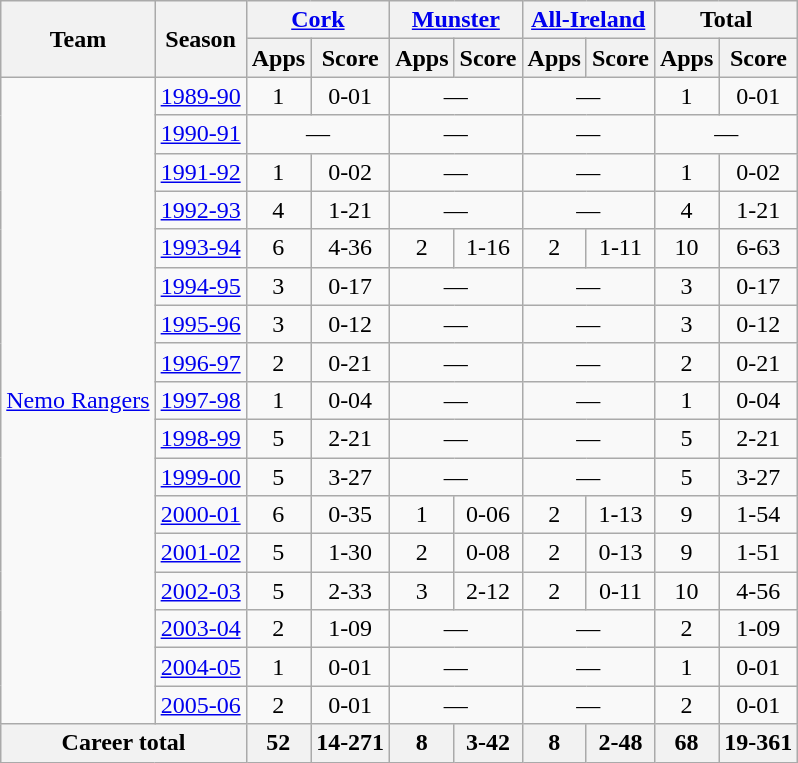<table class="wikitable" style="text-align:center">
<tr>
<th rowspan="2">Team</th>
<th rowspan="2">Season</th>
<th colspan="2"><a href='#'>Cork</a></th>
<th colspan="2"><a href='#'>Munster</a></th>
<th colspan="2"><a href='#'>All-Ireland</a></th>
<th colspan="2">Total</th>
</tr>
<tr>
<th>Apps</th>
<th>Score</th>
<th>Apps</th>
<th>Score</th>
<th>Apps</th>
<th>Score</th>
<th>Apps</th>
<th>Score</th>
</tr>
<tr>
<td rowspan="17"><a href='#'>Nemo Rangers</a></td>
<td><a href='#'>1989-90</a></td>
<td>1</td>
<td>0-01</td>
<td colspan=2>—</td>
<td colspan=2>—</td>
<td>1</td>
<td>0-01</td>
</tr>
<tr>
<td><a href='#'>1990-91</a></td>
<td colspan=2>—</td>
<td colspan=2>—</td>
<td colspan=2>—</td>
<td colspan=2>—</td>
</tr>
<tr>
<td><a href='#'>1991-92</a></td>
<td>1</td>
<td>0-02</td>
<td colspan=2>—</td>
<td colspan=2>—</td>
<td>1</td>
<td>0-02</td>
</tr>
<tr>
<td><a href='#'>1992-93</a></td>
<td>4</td>
<td>1-21</td>
<td colspan=2>—</td>
<td colspan=2>—</td>
<td>4</td>
<td>1-21</td>
</tr>
<tr>
<td><a href='#'>1993-94</a></td>
<td>6</td>
<td>4-36</td>
<td>2</td>
<td>1-16</td>
<td>2</td>
<td>1-11</td>
<td>10</td>
<td>6-63</td>
</tr>
<tr>
<td><a href='#'>1994-95</a></td>
<td>3</td>
<td>0-17</td>
<td colspan=2>—</td>
<td colspan=2>—</td>
<td>3</td>
<td>0-17</td>
</tr>
<tr>
<td><a href='#'>1995-96</a></td>
<td>3</td>
<td>0-12</td>
<td colspan=2>—</td>
<td colspan=2>—</td>
<td>3</td>
<td>0-12</td>
</tr>
<tr>
<td><a href='#'>1996-97</a></td>
<td>2</td>
<td>0-21</td>
<td colspan=2>—</td>
<td colspan=2>—</td>
<td>2</td>
<td>0-21</td>
</tr>
<tr>
<td><a href='#'>1997-98</a></td>
<td>1</td>
<td>0-04</td>
<td colspan=2>—</td>
<td colspan=2>—</td>
<td>1</td>
<td>0-04</td>
</tr>
<tr>
<td><a href='#'>1998-99</a></td>
<td>5</td>
<td>2-21</td>
<td colspan=2>—</td>
<td colspan=2>—</td>
<td>5</td>
<td>2-21</td>
</tr>
<tr>
<td><a href='#'>1999-00</a></td>
<td>5</td>
<td>3-27</td>
<td colspan=2>—</td>
<td colspan=2>—</td>
<td>5</td>
<td>3-27</td>
</tr>
<tr>
<td><a href='#'>2000-01</a></td>
<td>6</td>
<td>0-35</td>
<td>1</td>
<td>0-06</td>
<td>2</td>
<td>1-13</td>
<td>9</td>
<td>1-54</td>
</tr>
<tr>
<td><a href='#'>2001-02</a></td>
<td>5</td>
<td>1-30</td>
<td>2</td>
<td>0-08</td>
<td>2</td>
<td>0-13</td>
<td>9</td>
<td>1-51</td>
</tr>
<tr>
<td><a href='#'>2002-03</a></td>
<td>5</td>
<td>2-33</td>
<td>3</td>
<td>2-12</td>
<td>2</td>
<td>0-11</td>
<td>10</td>
<td>4-56</td>
</tr>
<tr>
<td><a href='#'>2003-04</a></td>
<td>2</td>
<td>1-09</td>
<td colspan=2>—</td>
<td colspan=2>—</td>
<td>2</td>
<td>1-09</td>
</tr>
<tr>
<td><a href='#'>2004-05</a></td>
<td>1</td>
<td>0-01</td>
<td colspan=2>—</td>
<td colspan=2>—</td>
<td>1</td>
<td>0-01</td>
</tr>
<tr>
<td><a href='#'>2005-06</a></td>
<td>2</td>
<td>0-01</td>
<td colspan=2>—</td>
<td colspan=2>—</td>
<td>2</td>
<td>0-01</td>
</tr>
<tr>
<th colspan="2">Career total</th>
<th>52</th>
<th>14-271</th>
<th>8</th>
<th>3-42</th>
<th>8</th>
<th>2-48</th>
<th>68</th>
<th>19-361</th>
</tr>
</table>
